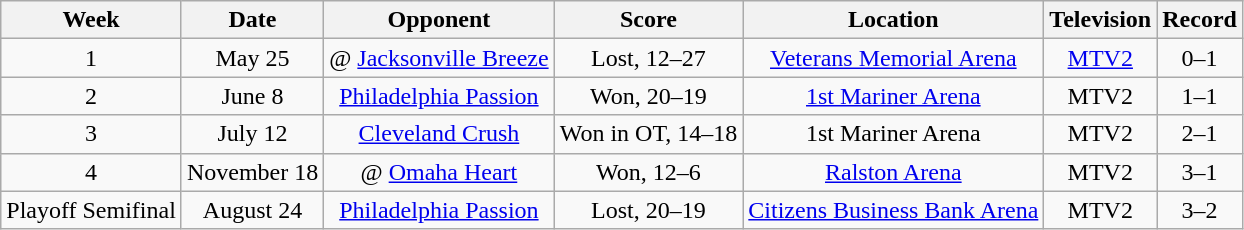<table class="wikitable" style="text-align:center">
<tr>
<th>Week</th>
<th>Date</th>
<th>Opponent</th>
<th>Score</th>
<th>Location</th>
<th>Television</th>
<th>Record</th>
</tr>
<tr>
<td>1</td>
<td>May 25</td>
<td>@ <a href='#'>Jacksonville Breeze</a></td>
<td>Lost, 12–27</td>
<td><a href='#'>Veterans Memorial Arena</a></td>
<td><a href='#'>MTV2</a></td>
<td>0–1</td>
</tr>
<tr>
<td>2</td>
<td>June 8</td>
<td><a href='#'>Philadelphia Passion</a></td>
<td>Won, 20–19</td>
<td><a href='#'>1st Mariner Arena</a></td>
<td>MTV2</td>
<td>1–1</td>
</tr>
<tr>
<td>3</td>
<td>July 12</td>
<td><a href='#'>Cleveland Crush</a></td>
<td>Won in OT, 14–18</td>
<td>1st Mariner Arena</td>
<td>MTV2</td>
<td>2–1</td>
</tr>
<tr>
<td>4</td>
<td>November 18</td>
<td>@ <a href='#'>Omaha Heart</a></td>
<td>Won, 12–6</td>
<td><a href='#'>Ralston Arena</a></td>
<td>MTV2</td>
<td>3–1</td>
</tr>
<tr>
<td>Playoff Semifinal</td>
<td>August 24</td>
<td><a href='#'>Philadelphia Passion</a></td>
<td>Lost, 20–19</td>
<td><a href='#'>Citizens Business Bank Arena</a></td>
<td>MTV2</td>
<td>3–2</td>
</tr>
</table>
